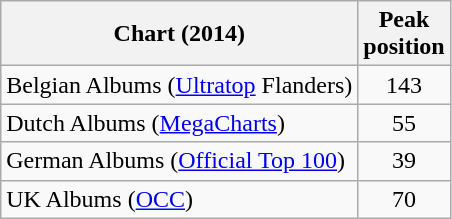<table class="wikitable plainrowheaders sortable" border="1">
<tr>
<th scope="col">Chart (2014)</th>
<th scope="col">Peak<br>position</th>
</tr>
<tr>
<td>Belgian Albums (<a href='#'>Ultratop</a> Flanders)</td>
<td align="center">143</td>
</tr>
<tr>
<td>Dutch Albums (<a href='#'>MegaCharts</a>)</td>
<td align="center">55</td>
</tr>
<tr>
<td>German Albums (<a href='#'>Official Top 100</a>)</td>
<td align="center">39</td>
</tr>
<tr>
<td>UK Albums (<a href='#'>OCC</a>)</td>
<td align="center">70</td>
</tr>
</table>
